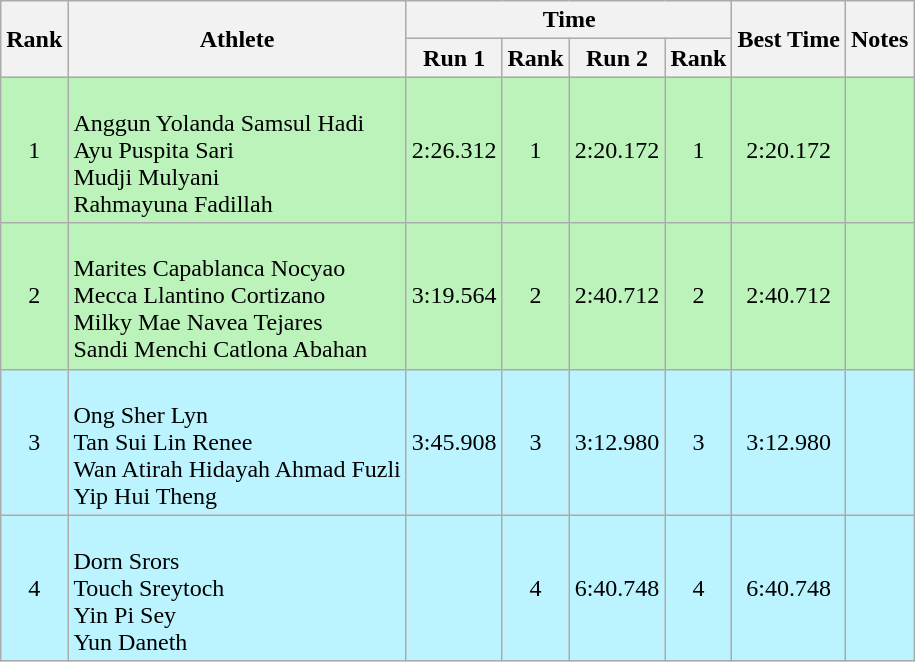<table class="wikitable sortable" style="text-align:center">
<tr>
<th rowspan="2">Rank</th>
<th rowspan="2">Athlete</th>
<th colspan="4">Time</th>
<th rowspan="2">Best Time</th>
<th rowspan="2">Notes</th>
</tr>
<tr>
<th>Run 1</th>
<th>Rank</th>
<th>Run 2</th>
<th>Rank</th>
</tr>
<tr bgcolor=bbf3bb>
<td>1</td>
<td align="left"><br>Anggun Yolanda Samsul Hadi<br>Ayu Puspita Sari<br>Mudji Mulyani<br>Rahmayuna Fadillah</td>
<td>2:26.312</td>
<td>1</td>
<td>2:20.172</td>
<td>1</td>
<td>2:20.172</td>
<td></td>
</tr>
<tr bgcolor=bbf3bb>
<td>2</td>
<td align="left"><br>Marites Capablanca Nocyao<br>Mecca Llantino Cortizano<br>Milky Mae Navea Tejares<br>Sandi Menchi Catlona Abahan</td>
<td>3:19.564</td>
<td>2</td>
<td>2:40.712</td>
<td>2</td>
<td>2:40.712</td>
<td></td>
</tr>
<tr bgcolor=BBF3FF>
<td>3</td>
<td align="left"><br>Ong Sher Lyn<br>Tan Sui Lin Renee<br>Wan Atirah Hidayah Ahmad Fuzli<br>Yip Hui Theng</td>
<td>3:45.908</td>
<td>3</td>
<td>3:12.980</td>
<td>3</td>
<td>3:12.980</td>
<td></td>
</tr>
<tr bgcolor=BBF3FF>
<td>4</td>
<td align="left"><br>Dorn Srors<br>Touch Sreytoch<br>Yin Pi Sey<br>Yun Daneth</td>
<td></td>
<td>4</td>
<td>6:40.748</td>
<td>4</td>
<td>6:40.748</td>
<td></td>
</tr>
</table>
